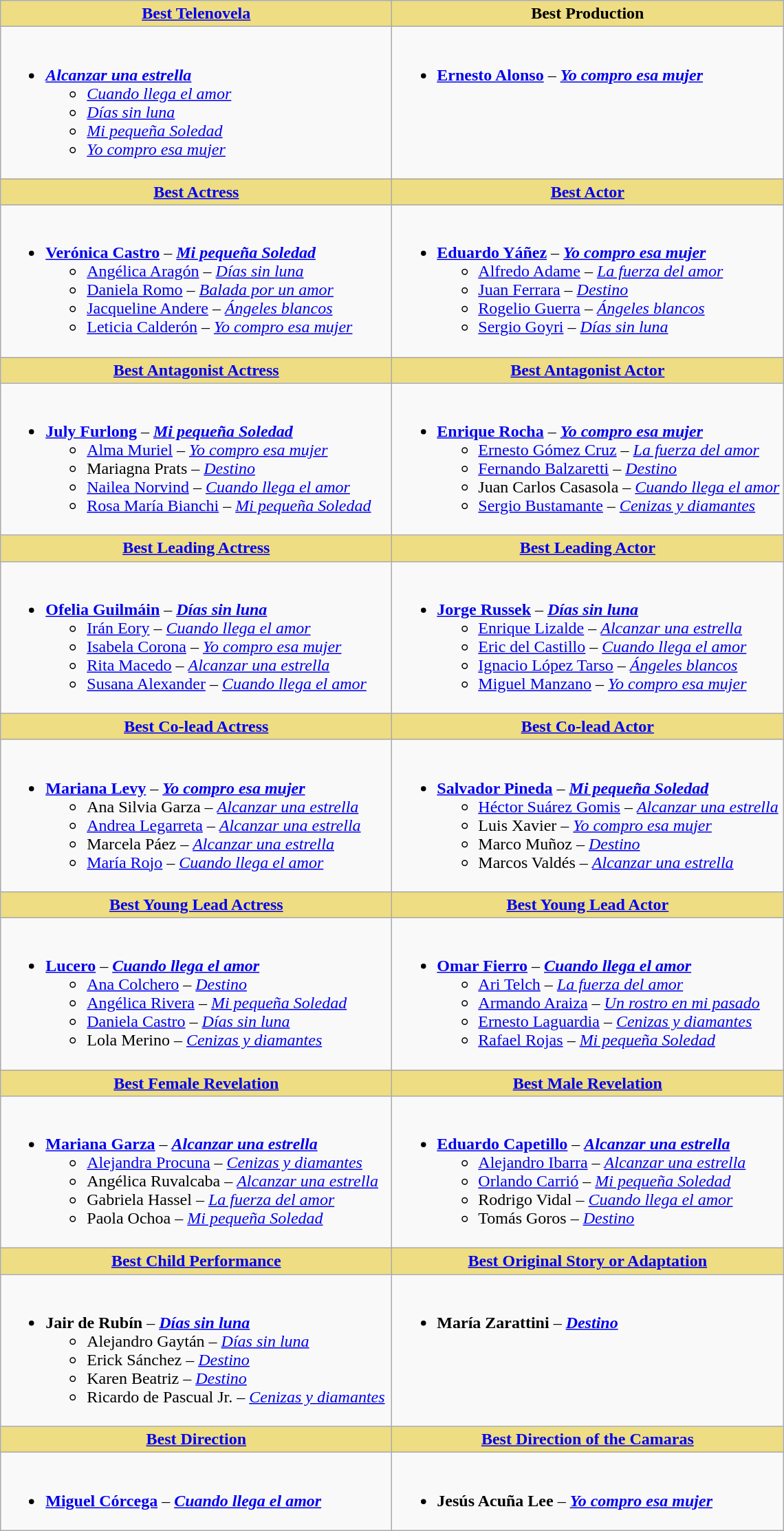<table class="wikitable">
<tr>
<th style="background:#EEDD82; width:50%"><a href='#'>Best Telenovela</a></th>
<th style="background:#EEDD82; width:50%">Best Production</th>
</tr>
<tr>
<td valign="top"><br><ul><li><strong><em><a href='#'>Alcanzar una estrella</a></em></strong><ul><li><em><a href='#'>Cuando llega el amor</a></em></li><li><em><a href='#'>Días sin luna</a></em></li><li><em><a href='#'>Mi pequeña Soledad</a></em></li><li><em><a href='#'>Yo compro esa mujer</a></em></li></ul></li></ul></td>
<td valign="top"><br><ul><li><strong><a href='#'>Ernesto Alonso</a></strong> – <strong><em><a href='#'>Yo compro esa mujer</a></em></strong></li></ul></td>
</tr>
<tr>
<th style="background:#EEDD82; width:50%"><a href='#'>Best Actress</a></th>
<th style="background:#EEDD82; width:50%"><a href='#'>Best Actor</a></th>
</tr>
<tr>
<td valign="top"><br><ul><li><strong><a href='#'>Verónica Castro</a></strong> – <strong><em><a href='#'>Mi pequeña Soledad</a></em></strong><ul><li><a href='#'>Angélica Aragón</a> – <em><a href='#'>Días sin luna</a></em></li><li><a href='#'>Daniela Romo</a> – <em><a href='#'>Balada por un amor</a></em></li><li><a href='#'>Jacqueline Andere</a> – <em><a href='#'>Ángeles blancos</a></em></li><li><a href='#'>Leticia Calderón</a> – <em><a href='#'>Yo compro esa mujer</a></em></li></ul></li></ul></td>
<td valign="top"><br><ul><li><strong><a href='#'>Eduardo Yáñez</a></strong> – <strong><em><a href='#'>Yo compro esa mujer</a></em></strong><ul><li><a href='#'>Alfredo Adame</a> – <em><a href='#'>La fuerza del amor</a></em></li><li><a href='#'>Juan Ferrara</a> – <em><a href='#'>Destino</a></em></li><li><a href='#'>Rogelio Guerra</a> – <em><a href='#'>Ángeles blancos</a></em></li><li><a href='#'>Sergio Goyri</a> – <em><a href='#'>Días sin luna</a></em></li></ul></li></ul></td>
</tr>
<tr>
<th style="background:#EEDD82; width:50%"><a href='#'>Best Antagonist Actress</a></th>
<th style="background:#EEDD82; width:50%"><a href='#'>Best Antagonist Actor</a></th>
</tr>
<tr>
<td valign="top"><br><ul><li><strong><a href='#'>July Furlong</a></strong> – <strong><em><a href='#'>Mi pequeña Soledad</a></em></strong><ul><li><a href='#'>Alma Muriel</a> – <em><a href='#'>Yo compro esa mujer</a></em></li><li>Mariagna Prats – <em><a href='#'>Destino</a></em></li><li><a href='#'>Nailea Norvind</a> – <em><a href='#'>Cuando llega el amor</a></em></li><li><a href='#'>Rosa María Bianchi</a> – <em><a href='#'>Mi pequeña Soledad</a></em></li></ul></li></ul></td>
<td valign="top"><br><ul><li><strong><a href='#'>Enrique Rocha</a></strong> – <strong><em><a href='#'>Yo compro esa mujer</a></em></strong><ul><li><a href='#'>Ernesto Gómez Cruz</a> – <em><a href='#'>La fuerza del amor</a></em></li><li><a href='#'>Fernando Balzaretti</a> – <em><a href='#'>Destino</a></em></li><li>Juan Carlos Casasola – <em><a href='#'>Cuando llega el amor</a></em></li><li><a href='#'>Sergio Bustamante</a> – <em><a href='#'>Cenizas y diamantes</a></em></li></ul></li></ul></td>
</tr>
<tr>
<th style="background:#EEDD82; width:50%"><a href='#'>Best Leading Actress</a></th>
<th style="background:#EEDD82; width:50%"><a href='#'>Best Leading Actor</a></th>
</tr>
<tr>
<td valign="top"><br><ul><li><strong><a href='#'>Ofelia Guilmáin</a></strong> – <strong><em><a href='#'>Días sin luna</a></em></strong><ul><li><a href='#'>Irán Eory</a> – <em><a href='#'>Cuando llega el amor</a></em></li><li><a href='#'>Isabela Corona</a> – <em><a href='#'>Yo compro esa mujer</a></em></li><li><a href='#'>Rita Macedo</a> – <em><a href='#'>Alcanzar una estrella</a></em></li><li><a href='#'>Susana Alexander</a> – <em><a href='#'>Cuando llega el amor</a></em></li></ul></li></ul></td>
<td valign="top"><br><ul><li><strong><a href='#'>Jorge Russek</a></strong> – <strong><em><a href='#'>Días sin luna</a></em></strong><ul><li><a href='#'>Enrique Lizalde</a> – <em><a href='#'>Alcanzar una estrella</a></em></li><li><a href='#'>Eric del Castillo</a> – <em><a href='#'>Cuando llega el amor</a></em></li><li><a href='#'>Ignacio López Tarso</a> – <em><a href='#'>Ángeles blancos</a></em></li><li><a href='#'>Miguel Manzano</a> – <em><a href='#'>Yo compro esa mujer</a></em></li></ul></li></ul></td>
</tr>
<tr>
<th style="background:#EEDD82; width:50%"><a href='#'>Best Co-lead Actress</a></th>
<th style="background:#EEDD82; width:50%"><a href='#'>Best Co-lead Actor</a></th>
</tr>
<tr>
<td valign="top"><br><ul><li><strong><a href='#'>Mariana Levy</a></strong> – <strong><em><a href='#'>Yo compro esa mujer</a></em></strong><ul><li>Ana Silvia Garza – <em><a href='#'>Alcanzar una estrella</a></em></li><li><a href='#'>Andrea Legarreta</a> – <em><a href='#'>Alcanzar una estrella</a></em></li><li>Marcela Páez – <em><a href='#'>Alcanzar una estrella</a></em></li><li><a href='#'>María Rojo</a> – <em><a href='#'>Cuando llega el amor</a></em></li></ul></li></ul></td>
<td valign="top"><br><ul><li><strong><a href='#'>Salvador Pineda</a></strong> – <strong><em><a href='#'>Mi pequeña Soledad</a></em></strong><ul><li><a href='#'>Héctor Suárez Gomis</a> – <em><a href='#'>Alcanzar una estrella</a></em></li><li>Luis Xavier – <em><a href='#'>Yo compro esa mujer</a></em></li><li>Marco Muñoz – <em><a href='#'>Destino</a></em></li><li>Marcos Valdés – <em><a href='#'>Alcanzar una estrella</a></em></li></ul></li></ul></td>
</tr>
<tr>
<th style="background:#EEDD82; width:50%"><a href='#'>Best Young Lead Actress</a></th>
<th style="background:#EEDD82; width:50%"><a href='#'>Best Young Lead Actor</a></th>
</tr>
<tr>
<td valign="top"><br><ul><li><strong><a href='#'>Lucero</a></strong> – <strong><em><a href='#'>Cuando llega el amor</a></em></strong><ul><li><a href='#'>Ana Colchero</a> – <em><a href='#'>Destino</a></em></li><li><a href='#'>Angélica Rivera</a> – <em><a href='#'>Mi pequeña Soledad</a></em></li><li><a href='#'>Daniela Castro</a> – <em><a href='#'>Días sin luna</a></em></li><li>Lola Merino – <em><a href='#'>Cenizas y diamantes</a></em></li></ul></li></ul></td>
<td valign="top"><br><ul><li><strong><a href='#'>Omar Fierro</a></strong> – <strong><em><a href='#'>Cuando llega el amor</a></em></strong><ul><li><a href='#'>Ari Telch</a> – <em><a href='#'>La fuerza del amor</a></em></li><li><a href='#'>Armando Araiza</a> – <em><a href='#'>Un rostro en mi pasado</a></em></li><li><a href='#'>Ernesto Laguardia</a> – <em><a href='#'>Cenizas y diamantes</a></em></li><li><a href='#'>Rafael Rojas</a> – <em><a href='#'>Mi pequeña Soledad</a></em></li></ul></li></ul></td>
</tr>
<tr>
<th style="background:#EEDD82; width:50%"><a href='#'>Best Female Revelation</a></th>
<th style="background:#EEDD82; width:50%"><a href='#'>Best Male Revelation</a></th>
</tr>
<tr>
<td valign="top"><br><ul><li><strong><a href='#'>Mariana Garza</a></strong> – <strong><em><a href='#'>Alcanzar una estrella</a></em></strong><ul><li><a href='#'>Alejandra Procuna</a> – <em><a href='#'>Cenizas y diamantes</a></em></li><li>Angélica Ruvalcaba – <em><a href='#'>Alcanzar una estrella</a></em></li><li>Gabriela Hassel – <em><a href='#'>La fuerza del amor</a></em></li><li>Paola Ochoa – <em><a href='#'>Mi pequeña Soledad</a></em></li></ul></li></ul></td>
<td valign="top"><br><ul><li><strong><a href='#'>Eduardo Capetillo</a></strong> – <strong><em><a href='#'>Alcanzar una estrella</a></em></strong><ul><li><a href='#'>Alejandro Ibarra</a> – <em><a href='#'>Alcanzar una estrella</a></em></li><li><a href='#'>Orlando Carrió</a> – <em><a href='#'>Mi pequeña Soledad</a></em></li><li>Rodrigo Vidal – <em><a href='#'>Cuando llega el amor</a></em></li><li>Tomás Goros – <em><a href='#'>Destino</a></em></li></ul></li></ul></td>
</tr>
<tr>
<th style="background:#EEDD82; width:50%"><a href='#'>Best Child Performance</a></th>
<th style="background:#EEDD82; width:50%"><a href='#'>Best Original Story or Adaptation</a></th>
</tr>
<tr>
<td valign="top"><br><ul><li><strong>Jair de Rubín</strong> – <strong><em><a href='#'>Días sin luna</a></em></strong><ul><li>Alejandro Gaytán – <em><a href='#'>Días sin luna</a></em></li><li>Erick Sánchez – <em><a href='#'>Destino</a></em></li><li>Karen Beatriz – <em><a href='#'>Destino</a></em></li><li>Ricardo de Pascual Jr. – <em><a href='#'>Cenizas y diamantes</a></em></li></ul></li></ul></td>
<td valign="top"><br><ul><li><strong>María Zarattini</strong> – <strong><em><a href='#'>Destino</a></em></strong></li></ul></td>
</tr>
<tr>
<th style="background:#EEDD82; width:50%"><a href='#'>Best Direction</a></th>
<th style="background:#EEDD82; width:50%"><a href='#'>Best Direction of the Camaras</a></th>
</tr>
<tr>
<td valign="top"><br><ul><li><strong><a href='#'>Miguel Córcega</a></strong> – <strong><em><a href='#'>Cuando llega el amor</a></em></strong></li></ul></td>
<td valign="top"><br><ul><li><strong>Jesús Acuña Lee</strong> – <strong><em><a href='#'>Yo compro esa mujer</a></em></strong></li></ul></td>
</tr>
</table>
